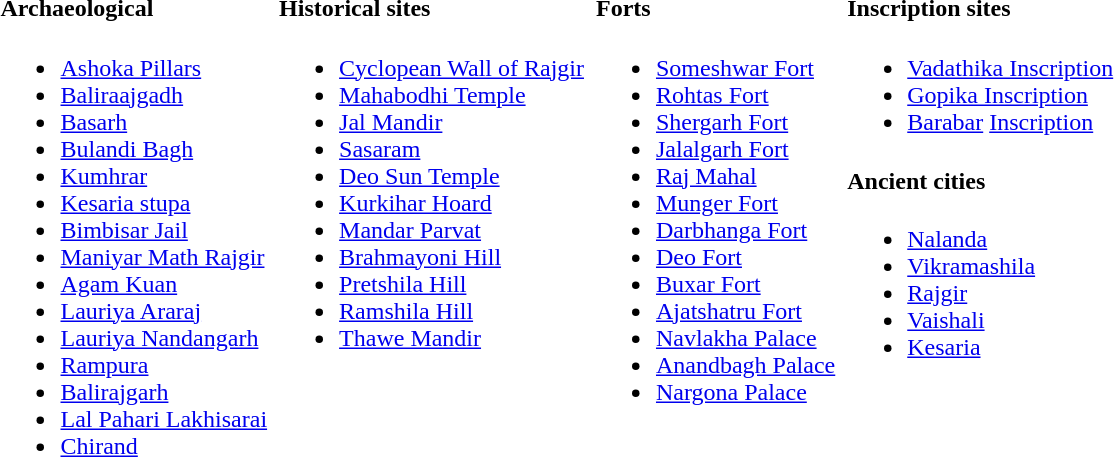<table>
<tr>
<td valign="top"><br><h4>Archaeological</h4><ul><li><a href='#'>Ashoka Pillars</a></li><li><a href='#'>Baliraajgadh</a></li><li><a href='#'>Basarh</a></li><li><a href='#'>Bulandi Bagh</a></li><li><a href='#'>Kumhrar</a></li><li><a href='#'>Kesaria stupa</a></li><li><a href='#'>Bimbisar Jail</a></li><li><a href='#'>Maniyar Math Rajgir</a></li><li><a href='#'>Agam Kuan</a></li><li><a href='#'>Lauriya Araraj</a></li><li><a href='#'>Lauriya Nandangarh</a></li><li><a href='#'>Rampura</a></li><li><a href='#'>Balirajgarh</a></li><li><a href='#'>Lal Pahari Lakhisarai</a></li><li><a href='#'>Chirand</a></li></ul></td>
<td valign="top"></td>
<td valign="top"><br><h4>Historical sites</h4><ul><li><a href='#'>Cyclopean Wall of Rajgir</a></li><li><a href='#'>Mahabodhi Temple</a></li><li><a href='#'>Jal Mandir</a></li><li><a href='#'>Sasaram</a></li><li><a href='#'>Deo Sun Temple</a></li><li><a href='#'>Kurkihar Hoard</a></li><li><a href='#'>Mandar Parvat</a></li><li><a href='#'>Brahmayoni Hill</a></li><li><a href='#'>Pretshila Hill</a></li><li><a href='#'>Ramshila Hill</a></li><li><a href='#'>Thawe Mandir</a></li></ul></td>
<td valign="top"></td>
<td valign="top"><br><h4>Forts</h4><ul><li><a href='#'>Someshwar Fort</a></li><li><a href='#'>Rohtas Fort</a></li><li><a href='#'>Shergarh Fort</a></li><li><a href='#'>Jalalgarh Fort</a></li><li><a href='#'>Raj Mahal</a></li><li><a href='#'>Munger Fort</a></li><li><a href='#'>Darbhanga Fort</a></li><li><a href='#'>Deo Fort</a></li><li><a href='#'>Buxar Fort</a></li><li><a href='#'>Ajatshatru Fort</a></li><li><a href='#'>Navlakha Palace</a></li><li><a href='#'>Anandbagh Palace</a></li><li><a href='#'>Nargona Palace</a></li></ul></td>
<td valign="top"></td>
<td valign="top"><br><h4>Inscription sites</h4><ul><li><a href='#'>Vadathika Inscription</a></li><li><a href='#'>Gopika Inscription</a></li><li><a href='#'>Barabar</a> <a href='#'>Inscription</a></li></ul><h4>Ancient cities</h4><ul><li><a href='#'>Nalanda</a></li><li><a href='#'>Vikramashila</a></li><li><a href='#'>Rajgir</a></li><li><a href='#'>Vaishali</a></li><li><a href='#'>Kesaria</a></li></ul></td>
</tr>
</table>
